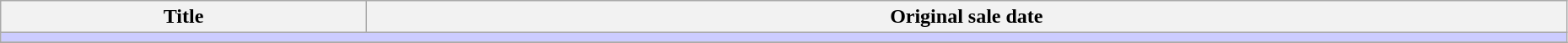<table class="wikitable" width="98%">
<tr>
<th>Title</th>
<th>Original sale date</th>
</tr>
<tr>
<td colspan="5" bgcolor="#CCF"></td>
</tr>
<tr>
</tr>
</table>
